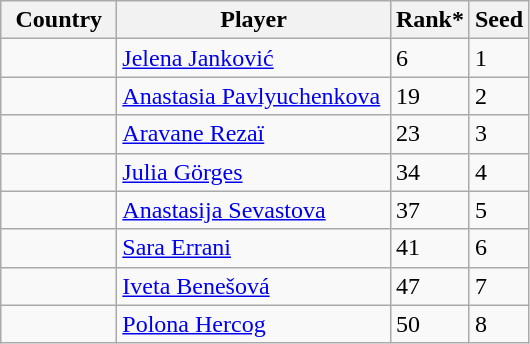<table class="wikitable" border="1">
<tr>
<th width="70">Country</th>
<th width="175">Player</th>
<th>Rank*</th>
<th>Seed</th>
</tr>
<tr>
<td></td>
<td><a href='#'>Jelena Janković</a></td>
<td>6</td>
<td>1</td>
</tr>
<tr>
<td></td>
<td><a href='#'>Anastasia Pavlyuchenkova</a></td>
<td>19</td>
<td>2</td>
</tr>
<tr>
<td></td>
<td><a href='#'>Aravane Rezaï</a></td>
<td>23</td>
<td>3</td>
</tr>
<tr>
<td></td>
<td><a href='#'>Julia Görges</a></td>
<td>34</td>
<td>4</td>
</tr>
<tr>
<td></td>
<td><a href='#'>Anastasija Sevastova</a></td>
<td>37</td>
<td>5</td>
</tr>
<tr>
<td></td>
<td><a href='#'>Sara Errani</a></td>
<td>41</td>
<td>6</td>
</tr>
<tr>
<td></td>
<td><a href='#'>Iveta Benešová</a></td>
<td>47</td>
<td>7</td>
</tr>
<tr>
<td></td>
<td><a href='#'>Polona Hercog</a></td>
<td>50</td>
<td>8</td>
</tr>
</table>
